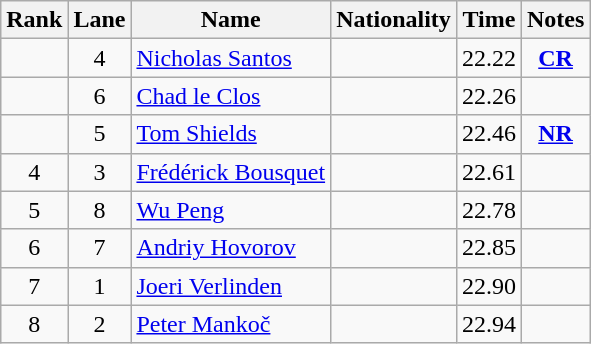<table class="wikitable sortable" style="text-align:center">
<tr>
<th>Rank</th>
<th>Lane</th>
<th>Name</th>
<th>Nationality</th>
<th>Time</th>
<th>Notes</th>
</tr>
<tr>
<td></td>
<td>4</td>
<td align=left><a href='#'>Nicholas Santos</a></td>
<td align=left></td>
<td>22.22</td>
<td><strong><a href='#'>CR</a></strong></td>
</tr>
<tr>
<td></td>
<td>6</td>
<td align=left><a href='#'>Chad le Clos</a></td>
<td align=left></td>
<td>22.26</td>
<td></td>
</tr>
<tr>
<td></td>
<td>5</td>
<td align=left><a href='#'>Tom Shields</a></td>
<td align=left></td>
<td>22.46</td>
<td><strong><a href='#'>NR</a></strong></td>
</tr>
<tr>
<td>4</td>
<td>3</td>
<td align=left><a href='#'>Frédérick Bousquet</a></td>
<td align=left></td>
<td>22.61</td>
<td></td>
</tr>
<tr>
<td>5</td>
<td>8</td>
<td align=left><a href='#'>Wu Peng</a></td>
<td align=left></td>
<td>22.78</td>
<td></td>
</tr>
<tr>
<td>6</td>
<td>7</td>
<td align=left><a href='#'>Andriy Hovorov</a></td>
<td align=left></td>
<td>22.85</td>
<td></td>
</tr>
<tr>
<td>7</td>
<td>1</td>
<td align=left><a href='#'>Joeri Verlinden</a></td>
<td align=left></td>
<td>22.90</td>
<td></td>
</tr>
<tr>
<td>8</td>
<td>2</td>
<td align=left><a href='#'>Peter Mankoč</a></td>
<td align=left></td>
<td>22.94</td>
<td></td>
</tr>
</table>
